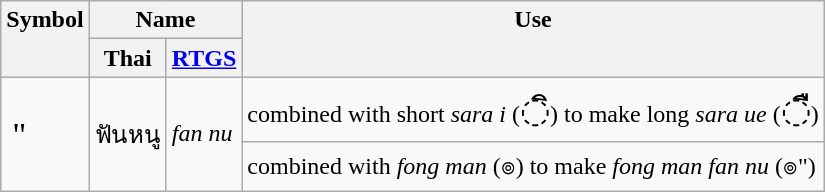<table class="wikitable">
<tr valign="top">
<th rowspan="2">Symbol</th>
<th colspan="2">Name</th>
<th rowspan="2">Use</th>
</tr>
<tr>
<th>Thai</th>
<th><a href='#'>RTGS</a></th>
</tr>
<tr>
<td rowspan="2"> <big><big>"</big></big></td>
<td rowspan="2">ฟันหนู</td>
<td rowspan="2"><em>fan nu</em></td>
<td>combined with short <em>sara i</em> (<big><big>◌ิ</big></big>) to make long <em>sara ue</em> (<big><big>◌ื</big></big>)</td>
</tr>
<tr>
<td>combined with <em>fong man</em> (๏) to make <em>fong man fan nu</em> (๏<span>"</span>)</td>
</tr>
</table>
